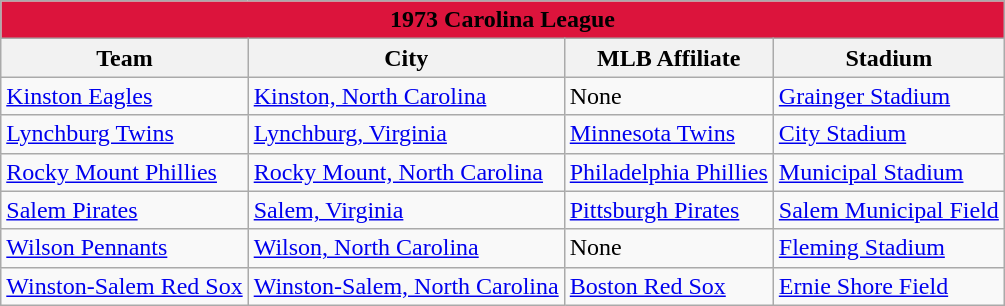<table class="wikitable" style="width:auto">
<tr>
<td bgcolor="#DC143C" align="center" colspan="7"><strong><span>1973 Carolina League</span></strong></td>
</tr>
<tr>
<th>Team</th>
<th>City</th>
<th>MLB Affiliate</th>
<th>Stadium</th>
</tr>
<tr>
<td><a href='#'>Kinston Eagles</a></td>
<td><a href='#'>Kinston, North Carolina</a></td>
<td>None</td>
<td><a href='#'>Grainger Stadium</a></td>
</tr>
<tr>
<td><a href='#'>Lynchburg Twins</a></td>
<td><a href='#'>Lynchburg, Virginia</a></td>
<td><a href='#'>Minnesota Twins</a></td>
<td><a href='#'>City Stadium</a></td>
</tr>
<tr>
<td><a href='#'>Rocky Mount Phillies</a></td>
<td><a href='#'>Rocky Mount, North Carolina</a></td>
<td><a href='#'>Philadelphia Phillies</a></td>
<td><a href='#'>Municipal Stadium</a></td>
</tr>
<tr>
<td><a href='#'>Salem Pirates</a></td>
<td><a href='#'>Salem, Virginia</a></td>
<td><a href='#'>Pittsburgh Pirates</a></td>
<td><a href='#'>Salem Municipal Field</a></td>
</tr>
<tr>
<td><a href='#'>Wilson Pennants</a></td>
<td><a href='#'>Wilson, North Carolina</a></td>
<td>None</td>
<td><a href='#'>Fleming Stadium</a></td>
</tr>
<tr>
<td><a href='#'>Winston-Salem Red Sox</a></td>
<td><a href='#'>Winston-Salem, North Carolina</a></td>
<td><a href='#'>Boston Red Sox</a></td>
<td><a href='#'>Ernie Shore Field</a></td>
</tr>
</table>
